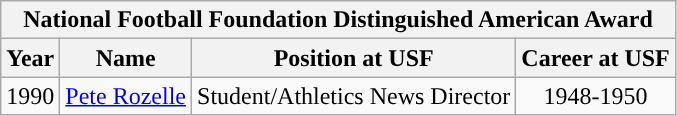<table class="wikitable">
<tr align="center">
<th colspan=5>National Football Foundation Distinguished American Award</th>
</tr>
<tr>
<th>Year</th>
<th>Name</th>
<th>Position at USF</th>
<th>Career at USF</th>
</tr>
<tr align="center" bgcolor="">
<td>1990</td>
<td><a href='#'>Pete Rozelle</a></td>
<td>Student/Athletics News Director</td>
<td>1948-1950</td>
</tr>
</table>
